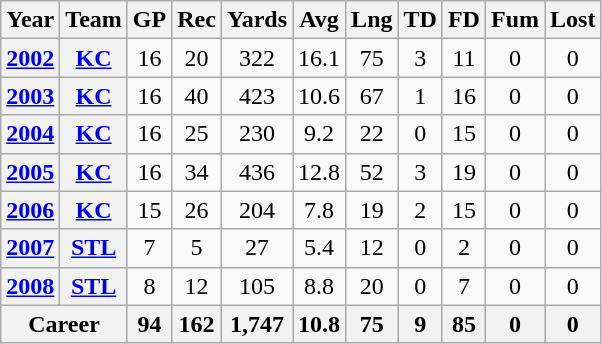<table class="wikitable" style="text-align: center;">
<tr>
<th>Year</th>
<th>Team</th>
<th>GP</th>
<th>Rec</th>
<th>Yards</th>
<th>Avg</th>
<th>Lng</th>
<th>TD</th>
<th>FD</th>
<th>Fum</th>
<th>Lost</th>
</tr>
<tr>
<th><a href='#'>2002</a></th>
<th><a href='#'>KC</a></th>
<td>16</td>
<td>20</td>
<td>322</td>
<td>16.1</td>
<td>75</td>
<td>3</td>
<td>11</td>
<td>0</td>
<td>0</td>
</tr>
<tr>
<th><a href='#'>2003</a></th>
<th><a href='#'>KC</a></th>
<td>16</td>
<td>40</td>
<td>423</td>
<td>10.6</td>
<td>67</td>
<td>1</td>
<td>16</td>
<td>0</td>
<td>0</td>
</tr>
<tr>
<th><a href='#'>2004</a></th>
<th><a href='#'>KC</a></th>
<td>16</td>
<td>25</td>
<td>230</td>
<td>9.2</td>
<td>22</td>
<td>0</td>
<td>15</td>
<td>0</td>
<td>0</td>
</tr>
<tr>
<th><a href='#'>2005</a></th>
<th><a href='#'>KC</a></th>
<td>16</td>
<td>34</td>
<td>436</td>
<td>12.8</td>
<td>52</td>
<td>3</td>
<td>19</td>
<td>0</td>
<td>0</td>
</tr>
<tr>
<th><a href='#'>2006</a></th>
<th><a href='#'>KC</a></th>
<td>15</td>
<td>26</td>
<td>204</td>
<td>7.8</td>
<td>19</td>
<td>2</td>
<td>15</td>
<td>0</td>
<td>0</td>
</tr>
<tr>
<th><a href='#'>2007</a></th>
<th><a href='#'>STL</a></th>
<td>7</td>
<td>5</td>
<td>27</td>
<td>5.4</td>
<td>12</td>
<td>0</td>
<td>2</td>
<td>0</td>
<td>0</td>
</tr>
<tr>
<th><a href='#'>2008</a></th>
<th><a href='#'>STL</a></th>
<td>8</td>
<td>12</td>
<td>105</td>
<td>8.8</td>
<td>20</td>
<td>0</td>
<td>7</td>
<td>0</td>
<td>0</td>
</tr>
<tr>
<th colspan="2">Career</th>
<th>94</th>
<th>162</th>
<th>1,747</th>
<th>10.8</th>
<th>75</th>
<th>9</th>
<th>85</th>
<th>0</th>
<th>0</th>
</tr>
</table>
